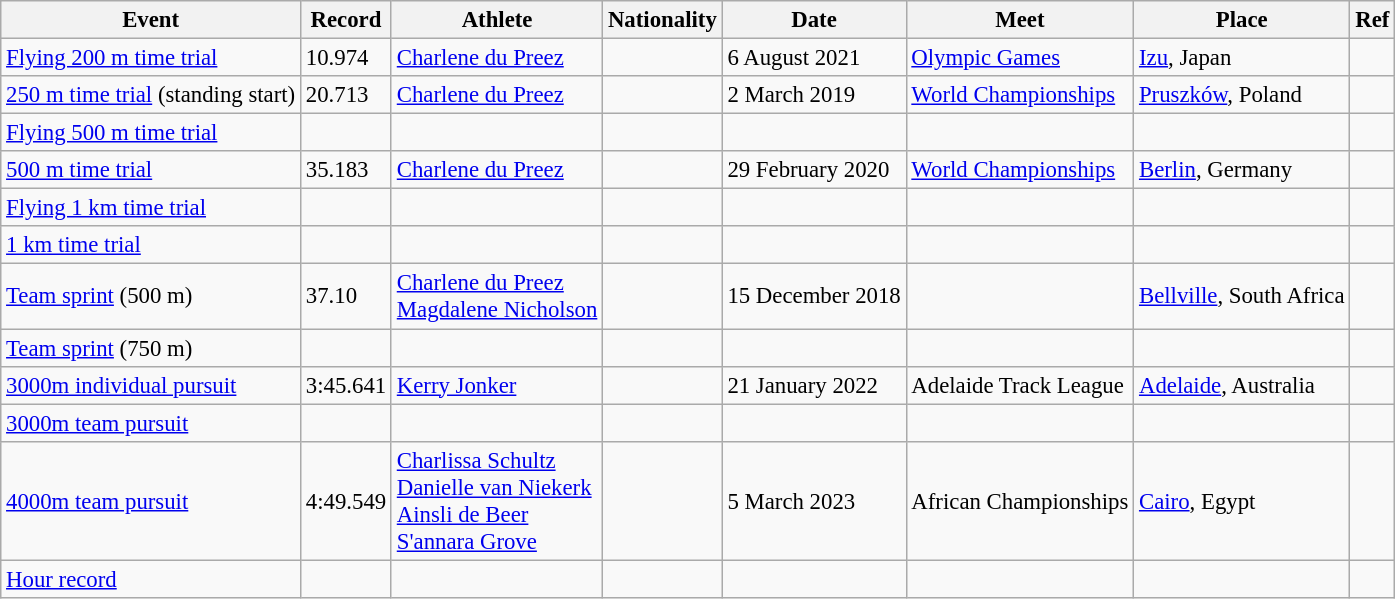<table class="wikitable" style="font-size:95%;">
<tr>
<th>Event</th>
<th>Record</th>
<th>Athlete</th>
<th>Nationality</th>
<th>Date</th>
<th>Meet</th>
<th>Place</th>
<th>Ref</th>
</tr>
<tr>
<td><a href='#'>Flying 200 m time trial</a></td>
<td>10.974</td>
<td><a href='#'>Charlene du Preez</a></td>
<td></td>
<td>6 August 2021</td>
<td><a href='#'>Olympic Games</a></td>
<td><a href='#'>Izu</a>, Japan</td>
<td></td>
</tr>
<tr>
<td><a href='#'>250 m time trial</a> (standing start)</td>
<td>20.713</td>
<td><a href='#'>Charlene du Preez</a></td>
<td></td>
<td>2 March 2019</td>
<td><a href='#'>World Championships</a></td>
<td><a href='#'>Pruszków</a>, Poland</td>
<td></td>
</tr>
<tr>
<td><a href='#'>Flying 500 m time trial</a></td>
<td></td>
<td></td>
<td></td>
<td></td>
<td></td>
<td></td>
<td></td>
</tr>
<tr>
<td><a href='#'>500 m time trial</a></td>
<td>35.183</td>
<td><a href='#'>Charlene du Preez</a></td>
<td></td>
<td>29 February 2020</td>
<td><a href='#'>World Championships</a></td>
<td><a href='#'>Berlin</a>, Germany</td>
<td></td>
</tr>
<tr>
<td><a href='#'>Flying 1 km time trial</a></td>
<td></td>
<td></td>
<td></td>
<td></td>
<td></td>
<td></td>
<td></td>
</tr>
<tr>
<td><a href='#'>1 km time trial</a></td>
<td></td>
<td></td>
<td></td>
<td></td>
<td></td>
<td></td>
<td></td>
</tr>
<tr>
<td><a href='#'>Team sprint</a> (500 m)</td>
<td>37.10</td>
<td><a href='#'>Charlene du Preez</a><br><a href='#'>Magdalene Nicholson</a></td>
<td></td>
<td>15 December 2018</td>
<td></td>
<td><a href='#'>Bellville</a>, South Africa</td>
<td></td>
</tr>
<tr>
<td><a href='#'>Team sprint</a> (750 m)</td>
<td></td>
<td></td>
<td></td>
<td></td>
<td></td>
<td></td>
<td></td>
</tr>
<tr>
<td><a href='#'>3000m individual pursuit</a></td>
<td>3:45.641</td>
<td><a href='#'>Kerry Jonker</a></td>
<td></td>
<td>21 January 2022</td>
<td>Adelaide Track League</td>
<td><a href='#'>Adelaide</a>, Australia</td>
<td></td>
</tr>
<tr>
<td><a href='#'>3000m team pursuit</a></td>
<td></td>
<td></td>
<td></td>
<td></td>
<td></td>
<td></td>
<td></td>
</tr>
<tr>
<td><a href='#'>4000m team pursuit</a></td>
<td>4:49.549</td>
<td><a href='#'>Charlissa Schultz</a><br><a href='#'>Danielle van Niekerk</a><br><a href='#'>Ainsli de Beer</a><br><a href='#'>S'annara Grove</a></td>
<td></td>
<td>5 March 2023</td>
<td>African Championships</td>
<td><a href='#'>Cairo</a>, Egypt</td>
<td></td>
</tr>
<tr>
<td><a href='#'>Hour record</a></td>
<td></td>
<td></td>
<td></td>
<td></td>
<td></td>
<td></td>
<td></td>
</tr>
</table>
